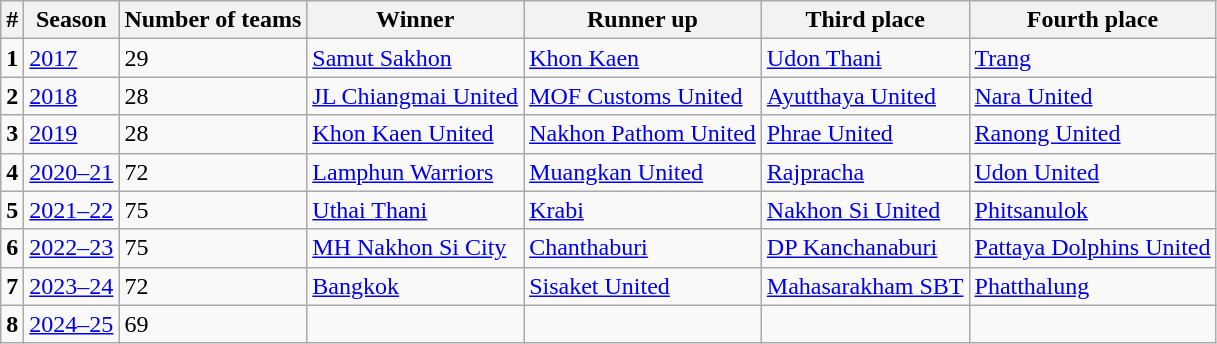<table class="wikitable">
<tr>
<th>#</th>
<th>Season</th>
<th>Number of teams</th>
<th>Winner</th>
<th>Runner up</th>
<th>Third place</th>
<th>Fourth place</th>
</tr>
<tr>
<td><strong>1</strong></td>
<td><a href='#'>2017</a></td>
<td>29</td>
<td><a href='#'>Samut Sakhon</a></td>
<td><a href='#'>Khon Kaen</a></td>
<td><a href='#'>Udon Thani</a></td>
<td><a href='#'>Trang</a></td>
</tr>
<tr>
<td><strong>2</strong></td>
<td><a href='#'>2018</a></td>
<td>28</td>
<td><a href='#'>JL Chiangmai United</a></td>
<td><a href='#'>MOF Customs United</a></td>
<td><a href='#'>Ayutthaya United</a></td>
<td><a href='#'>Nara United</a></td>
</tr>
<tr>
<td><strong>3</strong></td>
<td><a href='#'>2019</a></td>
<td>28</td>
<td><a href='#'>Khon Kaen United</a></td>
<td><a href='#'>Nakhon Pathom United</a></td>
<td><a href='#'>Phrae United</a></td>
<td><a href='#'>Ranong United</a></td>
</tr>
<tr>
<td><strong>4</strong></td>
<td><a href='#'>2020–21</a></td>
<td>72</td>
<td><a href='#'>Lamphun Warriors</a></td>
<td><a href='#'>Muangkan United</a></td>
<td><a href='#'>Rajpracha</a></td>
<td><a href='#'>Udon United</a></td>
</tr>
<tr>
<td><strong>5</strong></td>
<td><a href='#'>2021–22</a></td>
<td>75</td>
<td><a href='#'>Uthai Thani</a></td>
<td><a href='#'>Krabi</a></td>
<td><a href='#'>Nakhon Si United</a></td>
<td><a href='#'>Phitsanulok</a></td>
</tr>
<tr>
<td><strong>6</strong></td>
<td><a href='#'>2022–23</a></td>
<td>75</td>
<td><a href='#'>MH Nakhon Si City</a></td>
<td><a href='#'>Chanthaburi</a></td>
<td><a href='#'>DP Kanchanaburi</a></td>
<td><a href='#'>Pattaya Dolphins United</a></td>
</tr>
<tr>
<td><strong>7</strong></td>
<td><a href='#'>2023–24</a></td>
<td>72</td>
<td><a href='#'>Bangkok</a></td>
<td><a href='#'>Sisaket United</a></td>
<td><a href='#'>Mahasarakham SBT</a></td>
<td><a href='#'>Phatthalung</a></td>
</tr>
<tr>
<td><strong>8</strong></td>
<td><a href='#'>2024–25</a></td>
<td>69</td>
<td></td>
<td></td>
<td></td>
<td></td>
</tr>
</table>
